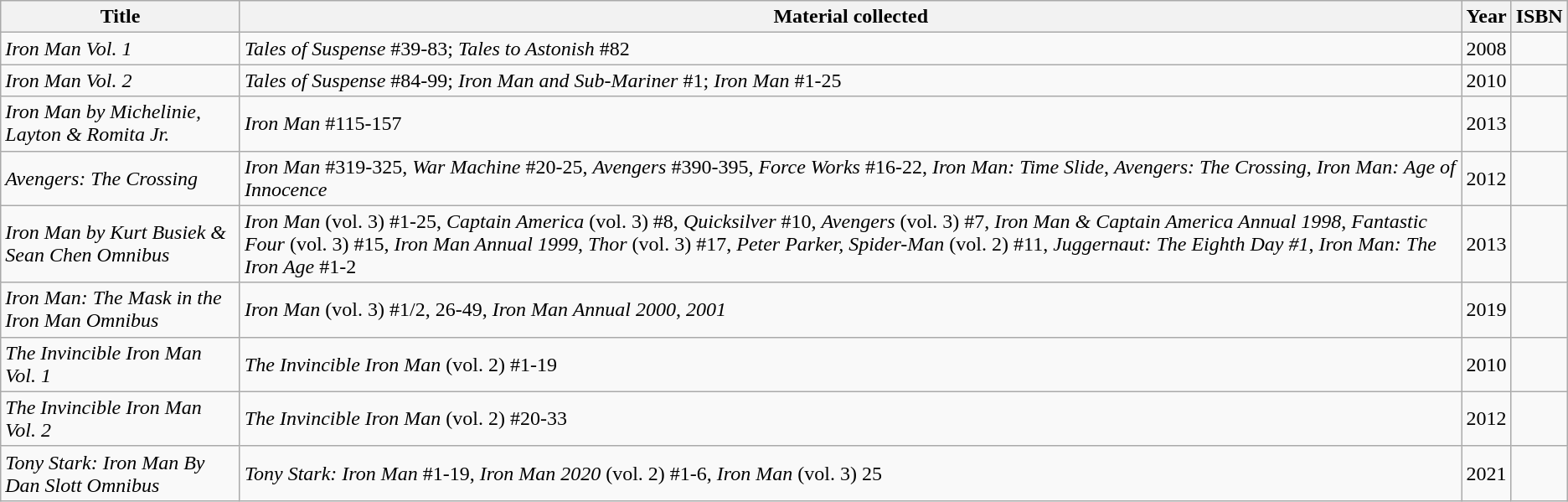<table class="wikitable sortable">
<tr>
<th>Title</th>
<th>Material collected</th>
<th>Year</th>
<th>ISBN</th>
</tr>
<tr>
<td><em>Iron Man Vol. 1</em></td>
<td><em>Tales of Suspense</em> #39-83; <em>Tales to Astonish</em> #82</td>
<td>2008</td>
<td></td>
</tr>
<tr>
<td><em>Iron Man Vol. 2</em></td>
<td><em>Tales of Suspense</em> #84-99; <em>Iron Man and Sub-Mariner</em> #1; <em>Iron Man</em> #1-25</td>
<td>2010</td>
<td></td>
</tr>
<tr>
<td><em>Iron Man by Michelinie, Layton & Romita Jr.</em></td>
<td><em>Iron Man</em> #115-157</td>
<td>2013</td>
<td></td>
</tr>
<tr>
<td><em>Avengers: The Crossing</em></td>
<td><em>Iron Man</em> #319-325, <em>War Machine</em> #20-25, <em>Avengers</em> #390-395, <em>Force Works</em> #16-22, <em>Iron Man: Time Slide</em>, <em>Avengers: The Crossing</em>, <em>Iron Man: Age of Innocence</em></td>
<td>2012</td>
<td></td>
</tr>
<tr>
<td><em>Iron Man by Kurt Busiek & Sean Chen Omnibus</em></td>
<td><em>Iron Man</em> (vol. 3) #1-25, <em>Captain America</em> (vol. 3) #8, <em>Quicksilver</em> #10, <em>Avengers</em> (vol. 3) #7, <em>Iron Man & Captain America Annual</em> <em>1998</em>, <em>Fantastic Four</em> (vol. 3) #15, <em>Iron Man Annual 1999</em>, <em>Thor</em> (vol. 3) #17, <em>Peter Parker, Spider-Man</em> (vol. 2) #11, <em>Juggernaut: The Eighth Day #1</em>, <em>Iron Man: The Iron Age</em> #1-2</td>
<td>2013</td>
<td></td>
</tr>
<tr>
<td><em>Iron Man: The Mask in the Iron Man Omnibus</em></td>
<td><em>Iron Man</em> (vol. 3) #1/2, 26-49, <em>Iron Man Annual 2000</em>, <em>2001</em></td>
<td>2019</td>
<td></td>
</tr>
<tr>
<td><em>The Invincible Iron Man Vol. 1</em></td>
<td><em>The Invincible Iron Man</em> (vol. 2) #1-19</td>
<td>2010</td>
<td></td>
</tr>
<tr>
<td><em>The Invincible Iron Man Vol. 2</em></td>
<td><em>The Invincible Iron Man</em> (vol. 2) #20-33</td>
<td>2012</td>
<td></td>
</tr>
<tr>
<td><em>Tony Stark: Iron Man By Dan Slott Omnibus</em></td>
<td><em>Tony Stark: Iron Man</em> #1-19, <em>Iron Man 2020</em> (vol. 2) #1-6, <em>Iron Man</em> (vol. 3) 25</td>
<td>2021</td>
<td></td>
</tr>
</table>
